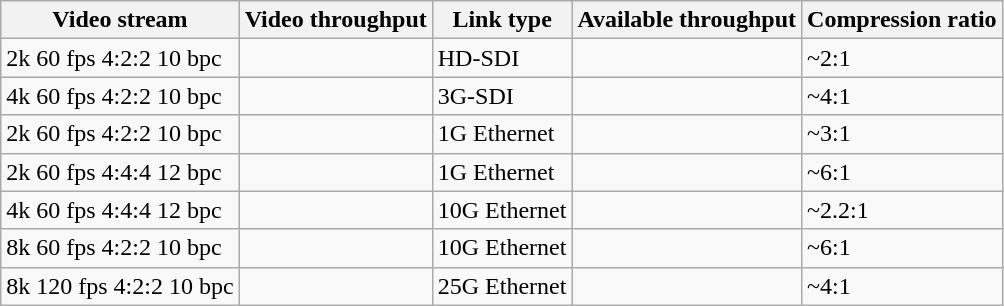<table class="wikitable" border="1" style="border-collapse: collapse;">
<tr>
<th scope="col">Video stream</th>
<th scope="col">Video throughput</th>
<th scope="col">Link type</th>
<th scope="col">Available throughput</th>
<th scope="col">Compression ratio</th>
</tr>
<tr>
<td>2k 60 fps 4:2:2 10 bpc</td>
<td></td>
<td>HD-SDI</td>
<td></td>
<td>~2:1</td>
</tr>
<tr>
<td>4k 60 fps 4:2:2 10 bpc</td>
<td></td>
<td>3G-SDI</td>
<td></td>
<td>~4:1</td>
</tr>
<tr>
<td>2k 60 fps 4:2:2 10 bpc</td>
<td></td>
<td>1G Ethernet</td>
<td></td>
<td>~3:1</td>
</tr>
<tr>
<td>2k 60 fps 4:4:4 12 bpc</td>
<td></td>
<td>1G Ethernet</td>
<td></td>
<td>~6:1</td>
</tr>
<tr>
<td>4k 60 fps 4:4:4 12 bpc</td>
<td></td>
<td>10G Ethernet</td>
<td></td>
<td>~2.2:1</td>
</tr>
<tr>
<td>8k 60 fps 4:2:2 10 bpc</td>
<td></td>
<td>10G Ethernet</td>
<td></td>
<td>~6:1</td>
</tr>
<tr>
<td>8k 120 fps 4:2:2 10 bpc</td>
<td></td>
<td>25G Ethernet</td>
<td></td>
<td>~4:1</td>
</tr>
</table>
